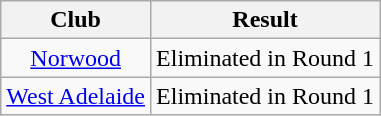<table class="wikitable sortable">
<tr>
<th>Club</th>
<th>Result</th>
</tr>
<tr align=center>
<td><a href='#'>Norwood</a></td>
<td>Eliminated in Round 1</td>
</tr>
<tr align=center>
<td><a href='#'>West Adelaide</a></td>
<td>Eliminated in Round 1</td>
</tr>
</table>
